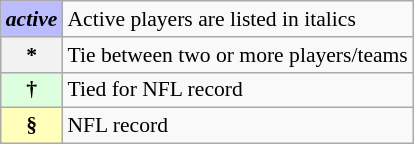<table class="wikitable" border="1" style="font-size:90%">
<tr>
<th scope="row" style="background-color:#BBBBFF"><em>active</em></th>
<td>Active players are listed in italics</td>
</tr>
<tr>
<th scope="row">*</th>
<td>Tie between two or more players/teams</td>
</tr>
<tr>
<th scope="row" style="background-color:#ddffdd">†</th>
<td>Tied for NFL record</td>
</tr>
<tr>
<th scope="row" style="background-color:#ffffbb">§</th>
<td>NFL record</td>
</tr>
</table>
